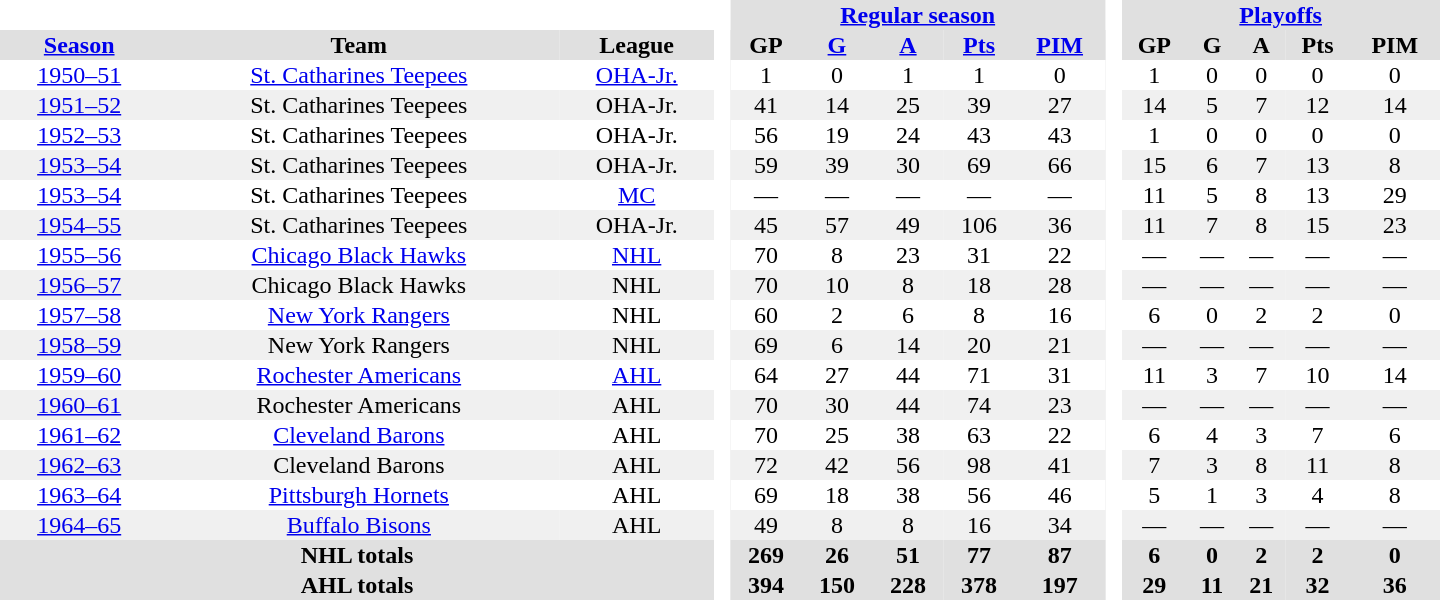<table border="0" cellpadding="1" cellspacing="0" style="text-align:center; width:60em">
<tr bgcolor="#e0e0e0">
<th colspan="3" bgcolor="#ffffff"> </th>
<th rowspan="99" bgcolor="#ffffff"> </th>
<th colspan="5"><a href='#'>Regular season</a></th>
<th rowspan="99" bgcolor="#ffffff"> </th>
<th colspan="5"><a href='#'>Playoffs</a></th>
</tr>
<tr bgcolor="#e0e0e0">
<th><a href='#'>Season</a></th>
<th>Team</th>
<th>League</th>
<th>GP</th>
<th><a href='#'>G</a></th>
<th><a href='#'>A</a></th>
<th><a href='#'>Pts</a></th>
<th><a href='#'>PIM</a></th>
<th>GP</th>
<th>G</th>
<th>A</th>
<th>Pts</th>
<th>PIM</th>
</tr>
<tr>
<td><a href='#'>1950–51</a></td>
<td><a href='#'>St. Catharines Teepees</a></td>
<td><a href='#'>OHA-Jr.</a></td>
<td>1</td>
<td>0</td>
<td>1</td>
<td>1</td>
<td>0</td>
<td>1</td>
<td>0</td>
<td>0</td>
<td>0</td>
<td>0</td>
</tr>
<tr bgcolor="#f0f0f0">
<td><a href='#'>1951–52</a></td>
<td>St. Catharines Teepees</td>
<td>OHA-Jr.</td>
<td>41</td>
<td>14</td>
<td>25</td>
<td>39</td>
<td>27</td>
<td>14</td>
<td>5</td>
<td>7</td>
<td>12</td>
<td>14</td>
</tr>
<tr>
<td><a href='#'>1952–53</a></td>
<td>St. Catharines Teepees</td>
<td>OHA-Jr.</td>
<td>56</td>
<td>19</td>
<td>24</td>
<td>43</td>
<td>43</td>
<td>1</td>
<td>0</td>
<td>0</td>
<td>0</td>
<td>0</td>
</tr>
<tr bgcolor="#f0f0f0">
<td><a href='#'>1953–54</a></td>
<td>St. Catharines Teepees</td>
<td>OHA-Jr.</td>
<td>59</td>
<td>39</td>
<td>30</td>
<td>69</td>
<td>66</td>
<td>15</td>
<td>6</td>
<td>7</td>
<td>13</td>
<td>8</td>
</tr>
<tr>
<td><a href='#'>1953–54</a></td>
<td>St. Catharines Teepees</td>
<td><a href='#'>MC</a></td>
<td>—</td>
<td>—</td>
<td>—</td>
<td>—</td>
<td>—</td>
<td>11</td>
<td>5</td>
<td>8</td>
<td>13</td>
<td>29</td>
</tr>
<tr bgcolor="#f0f0f0">
<td><a href='#'>1954–55</a></td>
<td>St. Catharines Teepees</td>
<td>OHA-Jr.</td>
<td>45</td>
<td>57</td>
<td>49</td>
<td>106</td>
<td>36</td>
<td>11</td>
<td>7</td>
<td>8</td>
<td>15</td>
<td>23</td>
</tr>
<tr>
<td><a href='#'>1955–56</a></td>
<td><a href='#'>Chicago Black Hawks</a></td>
<td><a href='#'>NHL</a></td>
<td>70</td>
<td>8</td>
<td>23</td>
<td>31</td>
<td>22</td>
<td>—</td>
<td>—</td>
<td>—</td>
<td>—</td>
<td>—</td>
</tr>
<tr bgcolor="#f0f0f0">
<td><a href='#'>1956–57</a></td>
<td>Chicago Black Hawks</td>
<td>NHL</td>
<td>70</td>
<td>10</td>
<td>8</td>
<td>18</td>
<td>28</td>
<td>—</td>
<td>—</td>
<td>—</td>
<td>—</td>
<td>—</td>
</tr>
<tr>
<td><a href='#'>1957–58</a></td>
<td><a href='#'>New York Rangers</a></td>
<td>NHL</td>
<td>60</td>
<td>2</td>
<td>6</td>
<td>8</td>
<td>16</td>
<td>6</td>
<td>0</td>
<td>2</td>
<td>2</td>
<td>0</td>
</tr>
<tr bgcolor="#f0f0f0">
<td><a href='#'>1958–59</a></td>
<td>New York Rangers</td>
<td>NHL</td>
<td>69</td>
<td>6</td>
<td>14</td>
<td>20</td>
<td>21</td>
<td>—</td>
<td>—</td>
<td>—</td>
<td>—</td>
<td>—</td>
</tr>
<tr>
<td><a href='#'>1959–60</a></td>
<td><a href='#'>Rochester Americans</a></td>
<td><a href='#'>AHL</a></td>
<td>64</td>
<td>27</td>
<td>44</td>
<td>71</td>
<td>31</td>
<td>11</td>
<td>3</td>
<td>7</td>
<td>10</td>
<td>14</td>
</tr>
<tr bgcolor="#f0f0f0">
<td><a href='#'>1960–61</a></td>
<td>Rochester Americans</td>
<td>AHL</td>
<td>70</td>
<td>30</td>
<td>44</td>
<td>74</td>
<td>23</td>
<td>—</td>
<td>—</td>
<td>—</td>
<td>—</td>
<td>—</td>
</tr>
<tr>
<td><a href='#'>1961–62</a></td>
<td><a href='#'>Cleveland Barons</a></td>
<td>AHL</td>
<td>70</td>
<td>25</td>
<td>38</td>
<td>63</td>
<td>22</td>
<td>6</td>
<td>4</td>
<td>3</td>
<td>7</td>
<td>6</td>
</tr>
<tr bgcolor="#f0f0f0">
<td><a href='#'>1962–63</a></td>
<td>Cleveland Barons</td>
<td>AHL</td>
<td>72</td>
<td>42</td>
<td>56</td>
<td>98</td>
<td>41</td>
<td>7</td>
<td>3</td>
<td>8</td>
<td>11</td>
<td>8</td>
</tr>
<tr>
<td><a href='#'>1963–64</a></td>
<td><a href='#'>Pittsburgh Hornets</a></td>
<td>AHL</td>
<td>69</td>
<td>18</td>
<td>38</td>
<td>56</td>
<td>46</td>
<td>5</td>
<td>1</td>
<td>3</td>
<td>4</td>
<td>8</td>
</tr>
<tr bgcolor="#f0f0f0">
<td><a href='#'>1964–65</a></td>
<td><a href='#'>Buffalo Bisons</a></td>
<td>AHL</td>
<td>49</td>
<td>8</td>
<td>8</td>
<td>16</td>
<td>34</td>
<td>—</td>
<td>—</td>
<td>—</td>
<td>—</td>
<td>—</td>
</tr>
<tr bgcolor="#e0e0e0">
<th colspan="3">NHL totals</th>
<th>269</th>
<th>26</th>
<th>51</th>
<th>77</th>
<th>87</th>
<th>6</th>
<th>0</th>
<th>2</th>
<th>2</th>
<th>0</th>
</tr>
<tr bgcolor="#e0e0e0">
<th colspan="3">AHL totals</th>
<th>394</th>
<th>150</th>
<th>228</th>
<th>378</th>
<th>197</th>
<th>29</th>
<th>11</th>
<th>21</th>
<th>32</th>
<th>36</th>
</tr>
</table>
